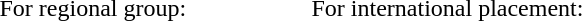<table>
<tr>
<td colspan=2>For regional group:</td>
<td colspan=2>For international placement:</td>
</tr>
<tr>
<td width=200px></td>
<td></td>
<td></td>
</tr>
<tr>
<td></td>
<td></td>
<td></td>
</tr>
<tr>
<td></td>
<td></td>
<td></td>
</tr>
<tr>
<td></td>
<td></td>
</tr>
</table>
